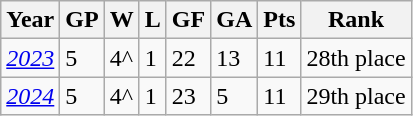<table class="wikitable">
<tr>
<th>Year</th>
<th>GP</th>
<th>W</th>
<th>L</th>
<th>GF</th>
<th>GA</th>
<th>Pts</th>
<th>Rank</th>
</tr>
<tr>
<td><em><a href='#'>2023</a></em></td>
<td>5</td>
<td>4^</td>
<td>1</td>
<td>22</td>
<td>13</td>
<td>11</td>
<td>28th place</td>
</tr>
<tr>
<td><em><a href='#'>2024</a></em></td>
<td>5</td>
<td>4^</td>
<td>1</td>
<td>23</td>
<td>5</td>
<td>11</td>
<td>29th place</td>
</tr>
</table>
